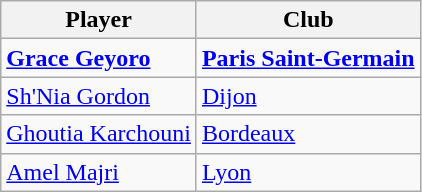<table class="wikitable">
<tr>
<th>Player</th>
<th>Club</th>
</tr>
<tr>
<td> <strong><a href='#'>Grace Geyoro</a></strong></td>
<td><strong><a href='#'>Paris Saint-Germain</a></strong></td>
</tr>
<tr>
<td> <a href='#'>Sh'Nia Gordon</a></td>
<td><a href='#'>Dijon</a></td>
</tr>
<tr>
<td> <a href='#'>Ghoutia Karchouni</a></td>
<td><a href='#'>Bordeaux</a></td>
</tr>
<tr>
<td> <a href='#'>Amel Majri</a></td>
<td><a href='#'>Lyon</a></td>
</tr>
</table>
